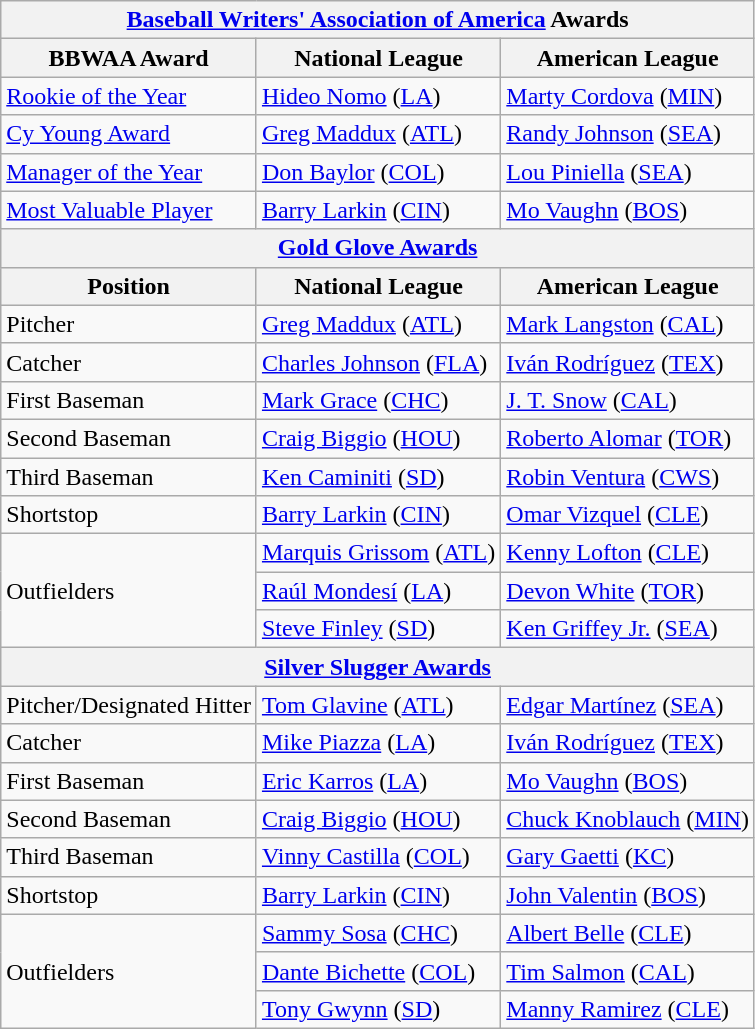<table class="wikitable">
<tr>
<th colspan="3"><a href='#'>Baseball Writers' Association of America</a> Awards</th>
</tr>
<tr>
<th>BBWAA Award</th>
<th>National League</th>
<th>American League</th>
</tr>
<tr>
<td><a href='#'>Rookie of the Year</a></td>
<td><a href='#'>Hideo Nomo</a> (<a href='#'>LA</a>)</td>
<td><a href='#'>Marty Cordova</a> (<a href='#'>MIN</a>)</td>
</tr>
<tr>
<td><a href='#'>Cy Young Award</a></td>
<td><a href='#'>Greg Maddux</a> (<a href='#'>ATL</a>)</td>
<td><a href='#'>Randy Johnson</a> (<a href='#'>SEA</a>)</td>
</tr>
<tr>
<td><a href='#'>Manager of the Year</a></td>
<td><a href='#'>Don Baylor</a> (<a href='#'>COL</a>)</td>
<td><a href='#'>Lou Piniella</a> (<a href='#'>SEA</a>)</td>
</tr>
<tr>
<td><a href='#'>Most Valuable Player</a></td>
<td><a href='#'>Barry Larkin</a> (<a href='#'>CIN</a>)</td>
<td><a href='#'>Mo Vaughn</a> (<a href='#'>BOS</a>)</td>
</tr>
<tr>
<th colspan="3"><a href='#'>Gold Glove Awards</a></th>
</tr>
<tr>
<th>Position</th>
<th>National League</th>
<th>American League</th>
</tr>
<tr>
<td>Pitcher</td>
<td><a href='#'>Greg Maddux</a> (<a href='#'>ATL</a>)</td>
<td><a href='#'>Mark Langston</a> (<a href='#'>CAL</a>)</td>
</tr>
<tr>
<td>Catcher</td>
<td><a href='#'>Charles Johnson</a> (<a href='#'>FLA</a>)</td>
<td><a href='#'>Iván Rodríguez</a> (<a href='#'>TEX</a>)</td>
</tr>
<tr>
<td>First Baseman</td>
<td><a href='#'>Mark Grace</a> (<a href='#'>CHC</a>)</td>
<td><a href='#'>J. T. Snow</a> (<a href='#'>CAL</a>)</td>
</tr>
<tr>
<td>Second Baseman</td>
<td><a href='#'>Craig Biggio</a> (<a href='#'>HOU</a>)</td>
<td><a href='#'>Roberto Alomar</a> (<a href='#'>TOR</a>)</td>
</tr>
<tr>
<td>Third Baseman</td>
<td><a href='#'>Ken Caminiti</a> (<a href='#'>SD</a>)</td>
<td><a href='#'>Robin Ventura</a> (<a href='#'>CWS</a>)</td>
</tr>
<tr>
<td>Shortstop</td>
<td><a href='#'>Barry Larkin</a> (<a href='#'>CIN</a>)</td>
<td><a href='#'>Omar Vizquel</a> (<a href='#'>CLE</a>)</td>
</tr>
<tr>
<td rowspan="3">Outfielders</td>
<td><a href='#'>Marquis Grissom</a> (<a href='#'>ATL</a>)</td>
<td><a href='#'>Kenny Lofton</a> (<a href='#'>CLE</a>)</td>
</tr>
<tr>
<td><a href='#'>Raúl Mondesí</a> (<a href='#'>LA</a>)</td>
<td><a href='#'>Devon White</a> (<a href='#'>TOR</a>)</td>
</tr>
<tr>
<td><a href='#'>Steve Finley</a> (<a href='#'>SD</a>)</td>
<td><a href='#'>Ken Griffey Jr.</a> (<a href='#'>SEA</a>)</td>
</tr>
<tr>
<th colspan="3"><a href='#'>Silver Slugger Awards</a></th>
</tr>
<tr>
<td>Pitcher/Designated Hitter</td>
<td><a href='#'>Tom Glavine</a> (<a href='#'>ATL</a>)</td>
<td><a href='#'>Edgar Martínez</a> (<a href='#'>SEA</a>)</td>
</tr>
<tr>
<td>Catcher</td>
<td><a href='#'>Mike Piazza</a> (<a href='#'>LA</a>)</td>
<td><a href='#'>Iván Rodríguez</a> (<a href='#'>TEX</a>)</td>
</tr>
<tr>
<td>First Baseman</td>
<td><a href='#'>Eric Karros</a> (<a href='#'>LA</a>)</td>
<td><a href='#'>Mo Vaughn</a> (<a href='#'>BOS</a>)</td>
</tr>
<tr>
<td>Second Baseman</td>
<td><a href='#'>Craig Biggio</a> (<a href='#'>HOU</a>)</td>
<td><a href='#'>Chuck Knoblauch</a> (<a href='#'>MIN</a>)</td>
</tr>
<tr>
<td>Third Baseman</td>
<td><a href='#'>Vinny Castilla</a> (<a href='#'>COL</a>)</td>
<td><a href='#'>Gary Gaetti</a> (<a href='#'>KC</a>)</td>
</tr>
<tr>
<td>Shortstop</td>
<td><a href='#'>Barry Larkin</a> (<a href='#'>CIN</a>)</td>
<td><a href='#'>John Valentin</a> (<a href='#'>BOS</a>)</td>
</tr>
<tr>
<td rowspan="5">Outfielders</td>
<td><a href='#'>Sammy Sosa</a> (<a href='#'>CHC</a>)</td>
<td><a href='#'>Albert Belle</a> (<a href='#'>CLE</a>)</td>
</tr>
<tr>
<td><a href='#'>Dante Bichette</a> (<a href='#'>COL</a>)</td>
<td><a href='#'>Tim Salmon</a> (<a href='#'>CAL</a>)</td>
</tr>
<tr>
<td><a href='#'>Tony Gwynn</a> (<a href='#'>SD</a>)</td>
<td><a href='#'>Manny Ramirez</a> (<a href='#'>CLE</a>)</td>
</tr>
</table>
